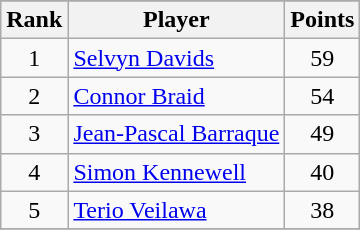<table class="wikitable sortable">
<tr>
</tr>
<tr>
<th>Rank</th>
<th>Player</th>
<th>Points</th>
</tr>
<tr>
<td align=center>1</td>
<td> <a href='#'>Selvyn Davids</a></td>
<td align=center>59</td>
</tr>
<tr>
<td align=center>2</td>
<td> <a href='#'>Connor Braid</a></td>
<td align=center>54</td>
</tr>
<tr>
<td align=center>3</td>
<td> <a href='#'>Jean-Pascal Barraque</a></td>
<td align=center>49</td>
</tr>
<tr>
<td align=center>4</td>
<td> <a href='#'>Simon Kennewell</a></td>
<td align=center>40</td>
</tr>
<tr>
<td align=center>5</td>
<td> <a href='#'>Terio Veilawa</a></td>
<td align=center>38</td>
</tr>
<tr>
</tr>
</table>
